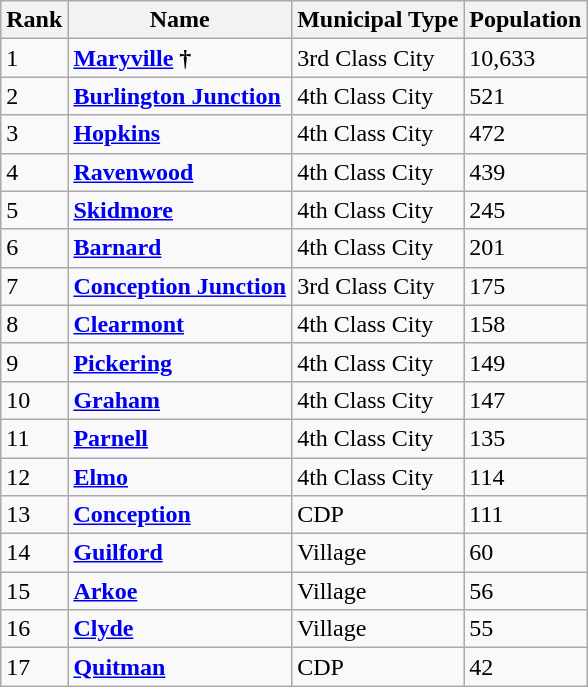<table class="wikitable sortable">
<tr>
<th>Rank</th>
<th>Name</th>
<th>Municipal Type</th>
<th>Population</th>
</tr>
<tr>
<td>1</td>
<td><strong><a href='#'>Maryville</a> †</strong></td>
<td>3rd Class City</td>
<td>10,633</td>
</tr>
<tr>
<td>2</td>
<td><strong><a href='#'>Burlington Junction</a></strong></td>
<td>4th Class City</td>
<td>521</td>
</tr>
<tr>
<td>3</td>
<td><strong><a href='#'>Hopkins</a></strong></td>
<td>4th Class City</td>
<td>472</td>
</tr>
<tr>
<td>4</td>
<td><strong><a href='#'>Ravenwood</a></strong></td>
<td>4th Class City</td>
<td>439</td>
</tr>
<tr>
<td>5</td>
<td><strong><a href='#'>Skidmore</a></strong></td>
<td>4th Class City</td>
<td>245</td>
</tr>
<tr>
<td>6</td>
<td><strong><a href='#'>Barnard</a></strong></td>
<td>4th Class City</td>
<td>201</td>
</tr>
<tr>
<td>7</td>
<td><strong><a href='#'>Conception Junction</a></strong></td>
<td>3rd Class City</td>
<td>175</td>
</tr>
<tr>
<td>8</td>
<td><strong><a href='#'>Clearmont</a></strong></td>
<td>4th Class City</td>
<td>158</td>
</tr>
<tr>
<td>9</td>
<td><strong><a href='#'>Pickering</a></strong></td>
<td>4th Class City</td>
<td>149</td>
</tr>
<tr>
<td>10</td>
<td><strong><a href='#'>Graham</a></strong></td>
<td>4th Class City</td>
<td>147</td>
</tr>
<tr>
<td>11</td>
<td><strong><a href='#'>Parnell</a></strong></td>
<td>4th Class City</td>
<td>135</td>
</tr>
<tr>
<td>12</td>
<td><strong><a href='#'>Elmo</a></strong></td>
<td>4th Class City</td>
<td>114</td>
</tr>
<tr>
<td>13</td>
<td><strong><a href='#'>Conception</a></strong></td>
<td>CDP</td>
<td>111</td>
</tr>
<tr>
<td>14</td>
<td><strong><a href='#'>Guilford</a></strong></td>
<td>Village</td>
<td>60</td>
</tr>
<tr>
<td>15</td>
<td><strong><a href='#'>Arkoe</a></strong></td>
<td>Village</td>
<td>56</td>
</tr>
<tr>
<td>16</td>
<td><strong><a href='#'>Clyde</a></strong></td>
<td>Village</td>
<td>55</td>
</tr>
<tr>
<td>17</td>
<td><strong><a href='#'>Quitman</a></strong></td>
<td>CDP</td>
<td>42</td>
</tr>
</table>
